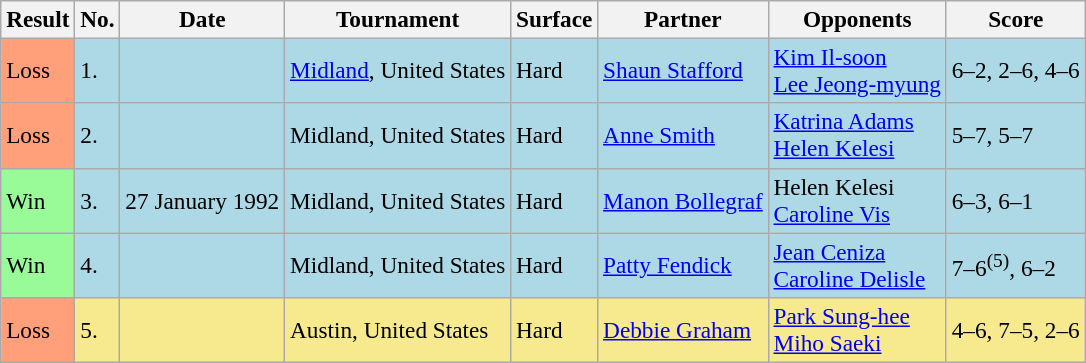<table class="sortable wikitable" style=font-size:97%>
<tr>
<th>Result</th>
<th>No.</th>
<th>Date</th>
<th>Tournament</th>
<th>Surface</th>
<th>Partner</th>
<th>Opponents</th>
<th class="unsortable">Score</th>
</tr>
<tr style="background:lightblue;">
<td style="background:#ffa07a;">Loss</td>
<td>1.</td>
<td></td>
<td><a href='#'>Midland</a>, United States</td>
<td>Hard</td>
<td> <a href='#'>Shaun Stafford</a></td>
<td> <a href='#'>Kim Il-soon</a> <br>  <a href='#'>Lee Jeong-myung</a></td>
<td>6–2, 2–6, 4–6</td>
</tr>
<tr style="background:lightblue;">
<td style="background:#ffa07a;">Loss</td>
<td>2.</td>
<td></td>
<td>Midland, United States</td>
<td>Hard</td>
<td> <a href='#'>Anne Smith</a></td>
<td> <a href='#'>Katrina Adams</a> <br>  <a href='#'>Helen Kelesi</a></td>
<td>5–7, 5–7</td>
</tr>
<tr style="background:lightblue;">
<td style="background:#98fb98;">Win</td>
<td>3.</td>
<td>27 January 1992</td>
<td>Midland, United States</td>
<td>Hard</td>
<td> <a href='#'>Manon Bollegraf</a></td>
<td> Helen Kelesi <br>  <a href='#'>Caroline Vis</a></td>
<td>6–3, 6–1</td>
</tr>
<tr style="background:lightblue;">
<td style="background:#98fb98;">Win</td>
<td>4.</td>
<td></td>
<td>Midland, United States</td>
<td>Hard</td>
<td> <a href='#'>Patty Fendick</a></td>
<td> <a href='#'>Jean Ceniza</a> <br>  <a href='#'>Caroline Delisle</a></td>
<td>7–6<sup>(5)</sup>, 6–2</td>
</tr>
<tr style="background:#f7e98e;">
<td style="background:#ffa07a;">Loss</td>
<td>5.</td>
<td></td>
<td>Austin, United States</td>
<td>Hard</td>
<td> <a href='#'>Debbie Graham</a></td>
<td> <a href='#'>Park Sung-hee</a> <br>  <a href='#'>Miho Saeki</a></td>
<td>4–6, 7–5, 2–6</td>
</tr>
</table>
